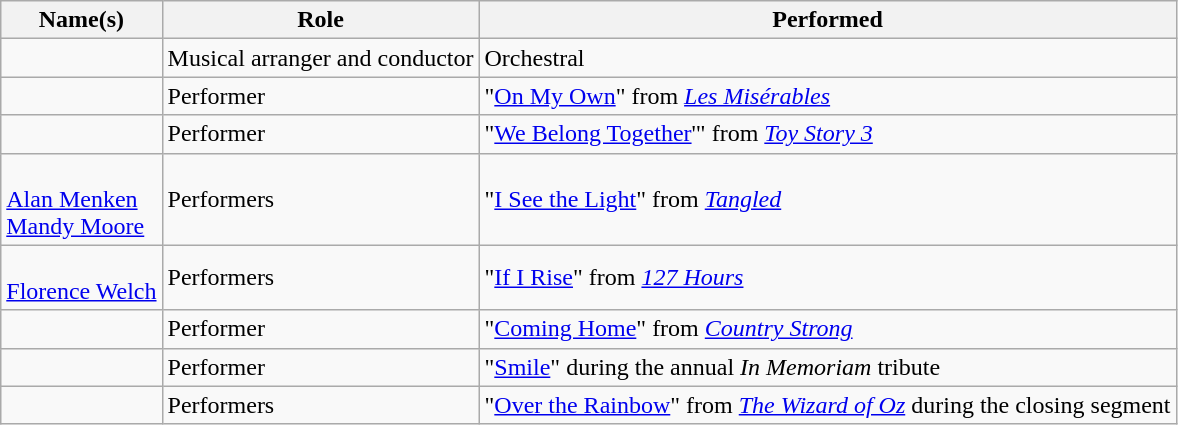<table class="wikitable sortable">
<tr>
<th>Name(s)</th>
<th>Role</th>
<th>Performed</th>
</tr>
<tr>
<td></td>
<td>Musical arranger and conductor</td>
<td>Orchestral</td>
</tr>
<tr>
<td></td>
<td>Performer</td>
<td>"<a href='#'>On My Own</a>" from <em><a href='#'>Les Misérables</a></em></td>
</tr>
<tr>
<td></td>
<td>Performer</td>
<td>"<a href='#'>We Belong Together</a>'" from <em><a href='#'>Toy Story 3</a></em></td>
</tr>
<tr>
<td><br><a href='#'>Alan Menken</a><br><a href='#'>Mandy Moore</a></td>
<td>Performers</td>
<td>"<a href='#'>I See the Light</a>" from <em><a href='#'>Tangled</a></em></td>
</tr>
<tr>
<td><br><a href='#'>Florence Welch</a></td>
<td>Performers</td>
<td>"<a href='#'>If I Rise</a>" from <em><a href='#'>127 Hours</a></em></td>
</tr>
<tr>
<td></td>
<td>Performer</td>
<td>"<a href='#'>Coming Home</a>" from <em><a href='#'>Country Strong</a></em></td>
</tr>
<tr>
<td></td>
<td>Performer</td>
<td>"<a href='#'>Smile</a>" during the annual <em>In Memoriam</em> tribute</td>
</tr>
<tr>
<td></td>
<td>Performers</td>
<td>"<a href='#'>Over the Rainbow</a>" from <em><a href='#'>The Wizard of Oz</a></em> during the closing segment</td>
</tr>
</table>
